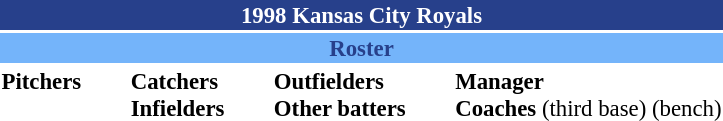<table class="toccolours" style="font-size: 95%;">
<tr>
<th colspan="10" style="background-color: #27408B; color: #FFFFFF; text-align: center;">1998 Kansas City Royals</th>
</tr>
<tr>
<td colspan="10" style="background-color: #74B4FA; color: #27408B; text-align: center;"><strong>Roster</strong></td>
</tr>
<tr>
<td valign="top"><strong>Pitchers</strong><br> 



















</td>
<td width="25px"></td>
<td valign="top"><strong>Catchers</strong><br>





<strong>Infielders</strong>











</td>
<td width="25px"></td>
<td valign="top"><strong>Outfielders</strong><br>










<strong>Other batters</strong>
</td>
<td width="25px"></td>
<td valign="top"><strong>Manager</strong><br>
<strong>Coaches</strong>
 (third base)



 (bench)
</td>
</tr>
</table>
